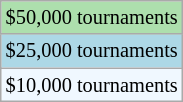<table class=wikitable style=font-size:85%>
<tr style="background:#addfad;">
<td>$50,000 tournaments</td>
</tr>
<tr style="background:lightblue;">
<td>$25,000 tournaments</td>
</tr>
<tr style="background:#f0f8ff;">
<td>$10,000 tournaments</td>
</tr>
</table>
